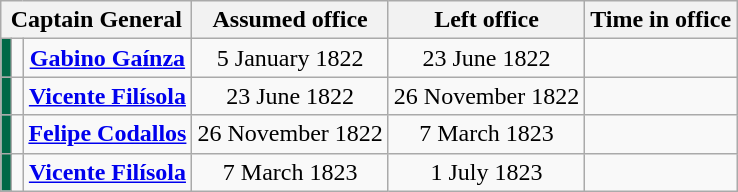<table class="wikitable" style="text-align:center">
<tr>
<th colspan="3">Captain General</th>
<th>Assumed office</th>
<th>Left office</th>
<th>Time in office</th>
</tr>
<tr>
<td style="background-color:#006847"></td>
<td></td>
<td><strong><a href='#'>Gabino Gaínza</a></strong><br></td>
<td>5 January 1822</td>
<td>23 June 1822</td>
<td></td>
</tr>
<tr>
<td style="background-color:#006847"></td>
<td></td>
<td><strong><a href='#'>Vicente Filísola</a></strong><br></td>
<td>23 June 1822</td>
<td>26 November 1822</td>
<td></td>
</tr>
<tr>
<td style="background-color:#006847"></td>
<td></td>
<td><strong><a href='#'>Felipe Codallos</a></strong><br></td>
<td>26 November 1822</td>
<td>7 March 1823</td>
<td></td>
</tr>
<tr>
<td style="background-color:#006847"></td>
<td></td>
<td><strong><a href='#'>Vicente Filísola</a></strong><br></td>
<td>7 March 1823</td>
<td>1 July 1823</td>
<td></td>
</tr>
</table>
